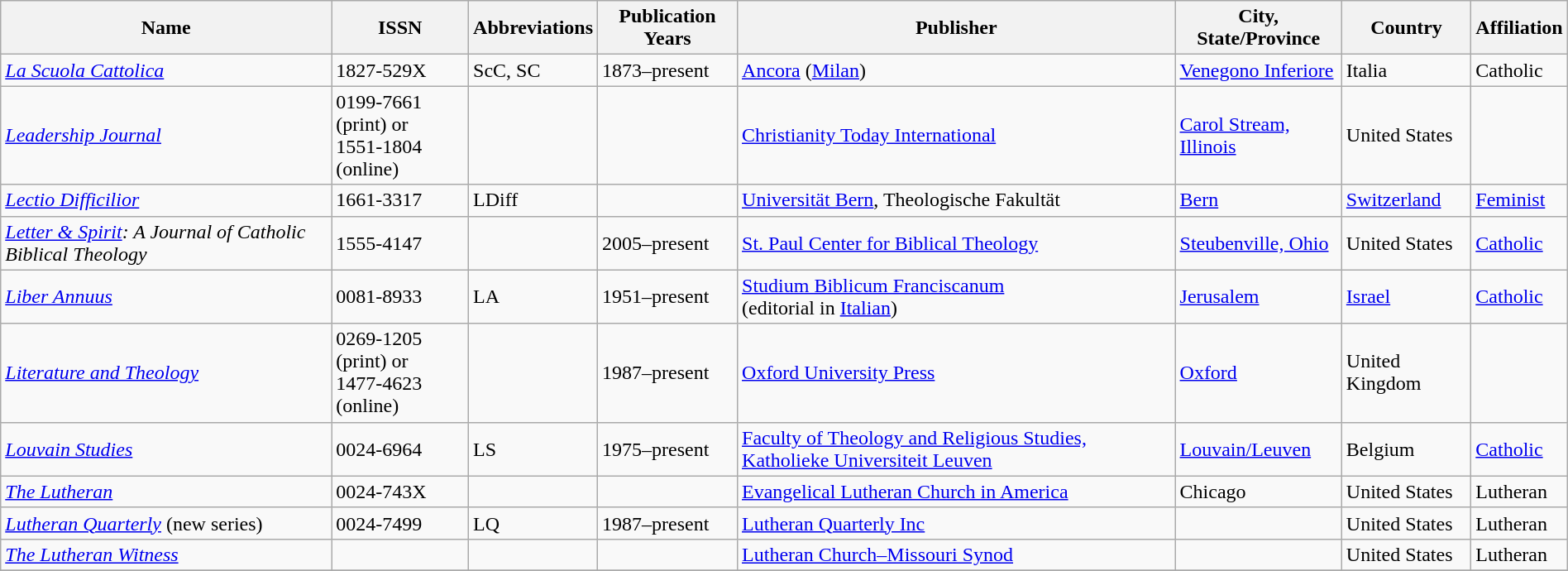<table class="wikitable sortable" style="width: 100%;">
<tr>
<th>Name</th>
<th>ISSN</th>
<th>Abbreviations</th>
<th>Publication Years</th>
<th>Publisher</th>
<th>City, State/Province</th>
<th>Country</th>
<th>Affiliation</th>
</tr>
<tr>
<td><em><a href='#'>La Scuola Cattolica</a></em></td>
<td>1827-529X</td>
<td>ScC, SC</td>
<td>1873–present</td>
<td><a href='#'>Ancora</a> (<a href='#'>Milan</a>)</td>
<td><a href='#'>Venegono Inferiore</a></td>
<td>Italia</td>
<td>Catholic</td>
</tr>
<tr>
<td><em><a href='#'>Leadership Journal</a></em></td>
<td>0199-7661 (print) or<br>1551-1804 (online)</td>
<td></td>
<td></td>
<td><a href='#'>Christianity Today International</a></td>
<td><a href='#'>Carol Stream, Illinois</a></td>
<td>United States</td>
<td></td>
</tr>
<tr>
<td><em><a href='#'>Lectio Difficilior</a></em> </td>
<td>1661-3317</td>
<td>LDiff</td>
<td></td>
<td><a href='#'>Universität Bern</a>, Theologische Fakultät</td>
<td><a href='#'>Bern</a></td>
<td><a href='#'>Switzerland</a></td>
<td><a href='#'>Feminist</a></td>
</tr>
<tr>
<td><em><a href='#'>Letter & Spirit</a>: A Journal of Catholic Biblical Theology</em></td>
<td>1555-4147</td>
<td></td>
<td>2005–present</td>
<td><a href='#'>St. Paul Center for Biblical Theology</a></td>
<td><a href='#'>Steubenville, Ohio</a></td>
<td>United States</td>
<td><a href='#'>Catholic</a></td>
</tr>
<tr>
<td><em><a href='#'>Liber Annuus</a></em></td>
<td>0081-8933</td>
<td>LA</td>
<td>1951–present</td>
<td><a href='#'>Studium Biblicum Franciscanum</a><br>(editorial in <a href='#'>Italian</a>)</td>
<td><a href='#'>Jerusalem</a></td>
<td><a href='#'>Israel</a></td>
<td><a href='#'>Catholic</a></td>
</tr>
<tr>
<td><em><a href='#'>Literature and Theology</a></em></td>
<td>0269-1205 (print) or<br>1477-4623 (online)</td>
<td></td>
<td>1987–present</td>
<td><a href='#'>Oxford University Press</a></td>
<td><a href='#'>Oxford</a></td>
<td>United Kingdom</td>
<td></td>
</tr>
<tr>
<td><em><a href='#'>Louvain Studies</a></em></td>
<td>0024-6964</td>
<td>LS</td>
<td>1975–present</td>
<td><a href='#'>Faculty of Theology and Religious Studies, Katholieke Universiteit Leuven</a></td>
<td><a href='#'>Louvain/Leuven</a></td>
<td>Belgium</td>
<td><a href='#'>Catholic</a></td>
</tr>
<tr>
<td><em><a href='#'>The Lutheran</a></em></td>
<td>0024-743X</td>
<td></td>
<td></td>
<td><a href='#'>Evangelical Lutheran Church in America</a></td>
<td>Chicago</td>
<td>United States</td>
<td>Lutheran</td>
</tr>
<tr>
<td><em><a href='#'>Lutheran Quarterly</a></em> (new series)</td>
<td>0024-7499</td>
<td>LQ</td>
<td>1987–present</td>
<td><a href='#'>Lutheran Quarterly Inc</a></td>
<td></td>
<td>United States</td>
<td>Lutheran</td>
</tr>
<tr>
<td><em><a href='#'>The Lutheran Witness</a></em></td>
<td></td>
<td></td>
<td></td>
<td><a href='#'>Lutheran Church–Missouri Synod</a></td>
<td></td>
<td>United States</td>
<td>Lutheran</td>
</tr>
<tr>
</tr>
</table>
